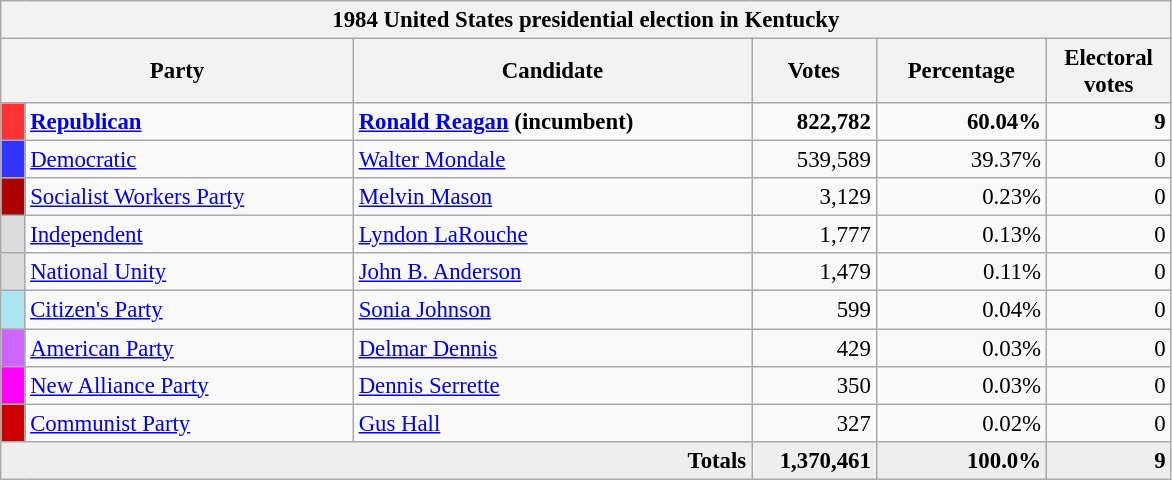<table class="wikitable" style="font-size: 95%;">
<tr>
<th colspan="6">1984 United States presidential election in Kentucky</th>
</tr>
<tr>
<th colspan="2" style="width: 15em">Party</th>
<th style="width: 17em">Candidate</th>
<th style="width: 5em">Votes</th>
<th style="width: 7em">Percentage</th>
<th style="width: 5em">Electoral votes</th>
</tr>
<tr>
<th style="background:#f33; width:3px;"></th>
<td style="width: 130px"><strong><a href='#'>Republican</a></strong></td>
<td><strong><a href='#'>Ronald Reagan</a> (incumbent)</strong></td>
<td style="text-align:right;"><strong>822,782</strong></td>
<td style="text-align:right;"><strong>60.04%</strong></td>
<td style="text-align:right;"><strong>9</strong></td>
</tr>
<tr>
<th style="background:#33f; width:3px;"></th>
<td style="width: 130px"><a href='#'>Democratic</a></td>
<td><a href='#'>Walter Mondale</a></td>
<td style="text-align:right;">539,589</td>
<td style="text-align:right;">39.37%</td>
<td style="text-align:right;">0</td>
</tr>
<tr>
<th style="background: #aa0000; width:3px;"></th>
<td style="width: 130px"><a href='#'>Socialist Workers Party</a></td>
<td><a href='#'>Melvin Mason</a></td>
<td style="text-align:right;">3,129</td>
<td style="text-align:right;">0.23%</td>
<td style="text-align:right;">0</td>
</tr>
<tr>
<th style="background:#DDDDDD; width:3px;"></th>
<td style="width: 130px"><a href='#'>Independent</a></td>
<td><a href='#'>Lyndon LaRouche</a></td>
<td style="text-align:right;">1,777</td>
<td style="text-align:right;">0.13%</td>
<td style="text-align:right;">0</td>
</tr>
<tr>
<th style="background:#DDDDDD; width:3px;"></th>
<td style="width: 130px"><a href='#'>National Unity</a></td>
<td><a href='#'>John B. Anderson</a></td>
<td style="text-align:right;">1,479</td>
<td style="text-align:right;">0.11%</td>
<td style="text-align:right;">0</td>
</tr>
<tr>
<th style="background: #ACE5EE; width:3px;"></th>
<td style="width: 130px"><a href='#'>Citizen's Party</a></td>
<td><a href='#'>Sonia Johnson</a></td>
<td style="text-align:right;">599</td>
<td style="text-align:right;">0.04%</td>
<td style="text-align:right;">0</td>
</tr>
<tr>
<th style="background:#CC66FF; width:3px;"></th>
<td style="width: 130px"><a href='#'>American Party</a></td>
<td><a href='#'>Delmar Dennis</a></td>
<td style="text-align:right;">429</td>
<td style="text-align:right;">0.03%</td>
<td style="text-align:right;">0</td>
</tr>
<tr>
<th style="background: #FF00FF; width:3px;"></th>
<td style="width: 130px"><a href='#'>New Alliance Party</a></td>
<td><a href='#'>Dennis Serrette</a></td>
<td style="text-align:right;">350</td>
<td style="text-align:right;">0.03%</td>
<td style="text-align:right;">0</td>
</tr>
<tr>
<th style="background:#c00; width:3px;"></th>
<td style="width: 130px"><a href='#'>Communist Party</a></td>
<td><a href='#'>Gus Hall</a></td>
<td style="text-align:right;">327</td>
<td style="text-align:right;">0.02%</td>
<td style="text-align:right;">0</td>
</tr>
<tr style="background:#eee; text-align:right;">
<td colspan="3"><strong>Totals</strong></td>
<td><strong>1,370,461</strong></td>
<td><strong>100.0%</strong></td>
<td><strong>9</strong></td>
</tr>
</table>
